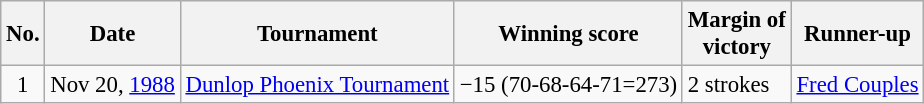<table class="wikitable" style="font-size:95%;">
<tr>
<th>No.</th>
<th>Date</th>
<th>Tournament</th>
<th>Winning score</th>
<th>Margin of<br>victory</th>
<th>Runner-up</th>
</tr>
<tr>
<td align=center>1</td>
<td align=right>Nov 20, <a href='#'>1988</a></td>
<td><a href='#'>Dunlop Phoenix Tournament</a></td>
<td>−15 (70-68-64-71=273)</td>
<td>2 strokes</td>
<td> <a href='#'>Fred Couples</a></td>
</tr>
</table>
